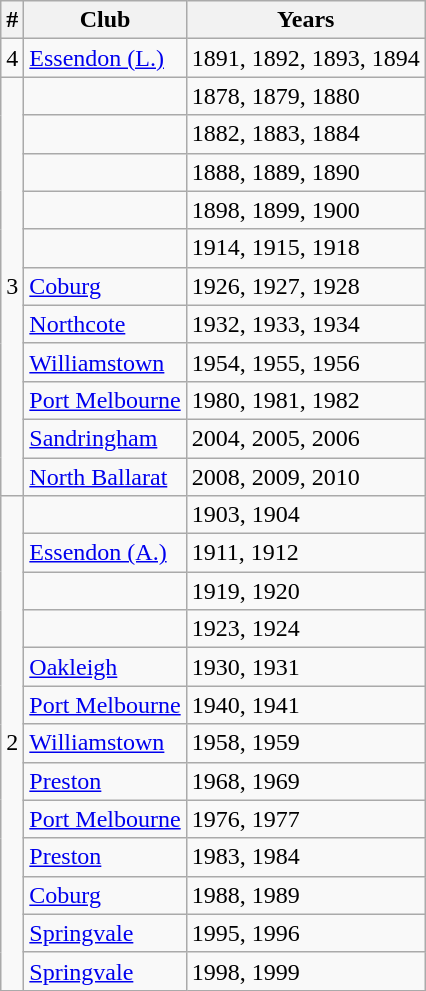<table class="wikitable sortable" style="text-align:left;">
<tr>
<th>#</th>
<th>Club</th>
<th>Years</th>
</tr>
<tr>
<td align=center>4</td>
<td><a href='#'>Essendon (L.)</a></td>
<td>1891, 1892, 1893, 1894</td>
</tr>
<tr>
<td align=center rowspan=11>3</td>
<td></td>
<td>1878, 1879, 1880</td>
</tr>
<tr>
<td></td>
<td>1882, 1883, 1884</td>
</tr>
<tr>
<td></td>
<td>1888, 1889, 1890</td>
</tr>
<tr>
<td></td>
<td>1898, 1899, 1900</td>
</tr>
<tr>
<td></td>
<td>1914, 1915, 1918</td>
</tr>
<tr>
<td><a href='#'>Coburg</a></td>
<td>1926, 1927, 1928</td>
</tr>
<tr>
<td><a href='#'>Northcote</a></td>
<td>1932, 1933, 1934</td>
</tr>
<tr>
<td><a href='#'>Williamstown</a></td>
<td>1954, 1955, 1956</td>
</tr>
<tr>
<td><a href='#'>Port Melbourne</a></td>
<td>1980, 1981, 1982</td>
</tr>
<tr>
<td><a href='#'>Sandringham</a></td>
<td>2004, 2005, 2006</td>
</tr>
<tr>
<td><a href='#'>North Ballarat</a></td>
<td>2008, 2009, 2010</td>
</tr>
<tr>
<td align=center rowspan=13>2</td>
<td></td>
<td>1903, 1904</td>
</tr>
<tr>
<td><a href='#'>Essendon (A.)</a></td>
<td>1911, 1912</td>
</tr>
<tr>
<td></td>
<td>1919, 1920</td>
</tr>
<tr>
<td></td>
<td>1923, 1924</td>
</tr>
<tr>
<td><a href='#'>Oakleigh</a></td>
<td>1930, 1931</td>
</tr>
<tr>
<td><a href='#'>Port Melbourne</a></td>
<td>1940, 1941</td>
</tr>
<tr>
<td><a href='#'>Williamstown</a></td>
<td>1958, 1959</td>
</tr>
<tr>
<td><a href='#'>Preston</a></td>
<td>1968, 1969</td>
</tr>
<tr>
<td><a href='#'>Port Melbourne</a></td>
<td>1976, 1977</td>
</tr>
<tr>
<td><a href='#'>Preston</a></td>
<td>1983, 1984</td>
</tr>
<tr>
<td><a href='#'>Coburg</a></td>
<td>1988, 1989</td>
</tr>
<tr>
<td><a href='#'>Springvale</a></td>
<td>1995, 1996</td>
</tr>
<tr>
<td><a href='#'>Springvale</a></td>
<td>1998, 1999</td>
</tr>
</table>
